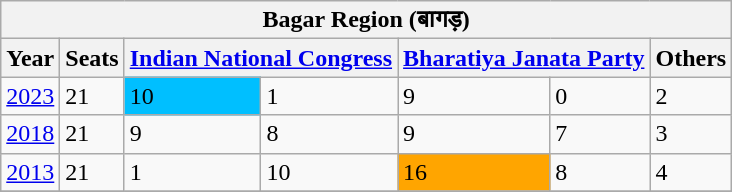<table class="wikitable">
<tr>
<th colspan="7">Bagar Region (बागड़)</th>
</tr>
<tr>
<th>Year</th>
<th>Seats</th>
<th colspan="2"><a href='#'>Indian National Congress</a></th>
<th colspan="2"><a href='#'>Bharatiya Janata Party</a></th>
<th>Others</th>
</tr>
<tr>
<td><a href='#'>2023</a></td>
<td>21</td>
<td bgcolor=#00BFFF>10</td>
<td> 1</td>
<td>9</td>
<td> 0</td>
<td>2</td>
</tr>
<tr>
<td><a href='#'>2018</a></td>
<td>21</td>
<td>9</td>
<td> 8</td>
<td>9</td>
<td> 7</td>
<td>3</td>
</tr>
<tr>
<td><a href='#'>2013</a></td>
<td>21</td>
<td>1</td>
<td> 10</td>
<td bgcolor=#FFA500>16</td>
<td> 8</td>
<td>4</td>
</tr>
<tr>
</tr>
</table>
